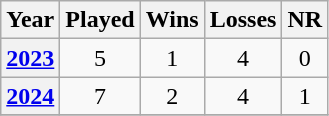<table class="wikitable" style="text-align:center;">
<tr>
<th>Year</th>
<th>Played</th>
<th>Wins</th>
<th>Losses</th>
<th>NR</th>
</tr>
<tr>
<th><a href='#'>2023</a></th>
<td>5</td>
<td>1</td>
<td>4</td>
<td>0</td>
</tr>
<tr>
<th><a href='#'>2024</a></th>
<td>7</td>
<td>2</td>
<td>4</td>
<td>1</td>
</tr>
<tr>
</tr>
</table>
